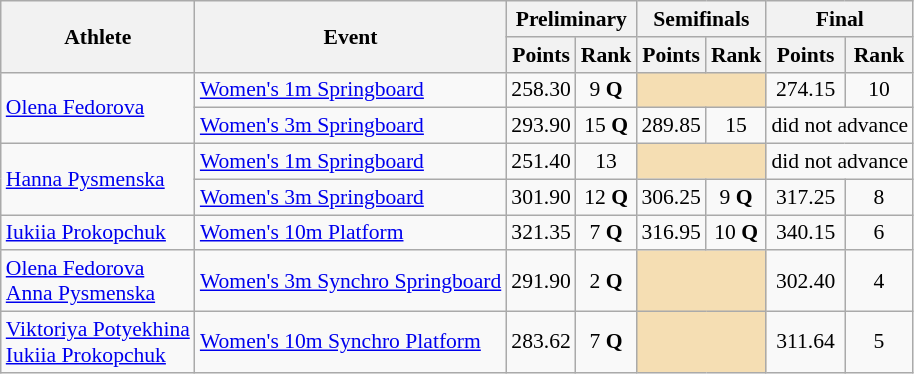<table class=wikitable style="font-size:90%">
<tr>
<th rowspan="2">Athlete</th>
<th rowspan="2">Event</th>
<th colspan="2">Preliminary</th>
<th colspan="2">Semifinals</th>
<th colspan="2">Final</th>
</tr>
<tr>
<th>Points</th>
<th>Rank</th>
<th>Points</th>
<th>Rank</th>
<th>Points</th>
<th>Rank</th>
</tr>
<tr>
<td rowspan="2"><a href='#'>Olena Fedorova</a></td>
<td><a href='#'>Women's 1m Springboard</a></td>
<td align=center>258.30</td>
<td align=center>9 <strong>Q</strong></td>
<td colspan= 2 bgcolor="wheat"></td>
<td align=center>274.15</td>
<td align=center>10</td>
</tr>
<tr>
<td><a href='#'>Women's 3m Springboard</a></td>
<td align=center>293.90</td>
<td align=center>15 <strong>Q</strong></td>
<td align=center>289.85</td>
<td align=center>15</td>
<td align=center colspan=2>did not advance</td>
</tr>
<tr>
<td rowspan="2"><a href='#'>Hanna Pysmenska</a></td>
<td><a href='#'>Women's 1m Springboard</a></td>
<td align=center>251.40</td>
<td align=center>13</td>
<td colspan= 2 bgcolor="wheat"></td>
<td align=center colspan=2>did not advance</td>
</tr>
<tr>
<td><a href='#'>Women's 3m Springboard</a></td>
<td align=center>301.90</td>
<td align=center>12 <strong>Q</strong></td>
<td align=center>306.25</td>
<td align=center>9 <strong>Q</strong></td>
<td align=center>317.25</td>
<td align=center>8</td>
</tr>
<tr>
<td rowspan="1"><a href='#'>Iukiia Prokopchuk</a></td>
<td><a href='#'>Women's 10m Platform</a></td>
<td align=center>321.35</td>
<td align=center>7 <strong>Q</strong></td>
<td align=center>316.95</td>
<td align=center>10 <strong>Q</strong></td>
<td align=center>340.15</td>
<td align=center>6</td>
</tr>
<tr>
<td rowspan="1"><a href='#'>Olena Fedorova</a><br><a href='#'>Anna Pysmenska</a></td>
<td><a href='#'>Women's 3m Synchro Springboard</a></td>
<td align=center>291.90</td>
<td align=center>2 <strong>Q</strong></td>
<td colspan= 2 bgcolor="wheat"></td>
<td align=center>302.40</td>
<td align=center>4</td>
</tr>
<tr>
<td rowspan="1"><a href='#'>Viktoriya Potyekhina</a><br><a href='#'>Iukiia Prokopchuk</a></td>
<td><a href='#'>Women's 10m Synchro Platform</a></td>
<td align=center>283.62</td>
<td align=center>7 <strong>Q</strong></td>
<td colspan= 2 bgcolor="wheat"></td>
<td align=center>311.64</td>
<td align=center>5</td>
</tr>
</table>
